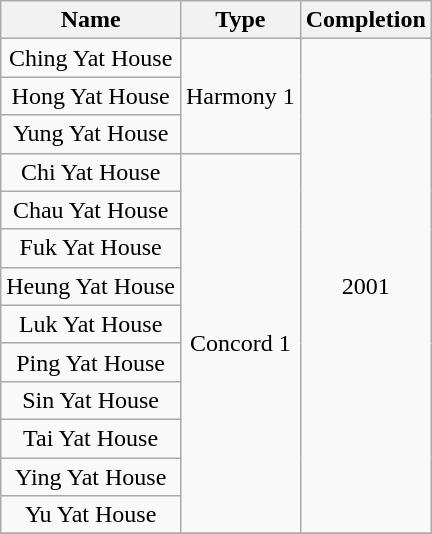<table class="wikitable" style="text-align: center">
<tr>
<th>Name</th>
<th>Type</th>
<th>Completion</th>
</tr>
<tr>
<td>Ching Yat House</td>
<td rowspan="3">Harmony 1</td>
<td rowspan="13">2001</td>
</tr>
<tr>
<td>Hong Yat House</td>
</tr>
<tr>
<td>Yung Yat House</td>
</tr>
<tr>
<td>Chi Yat House</td>
<td rowspan="10">Concord 1</td>
</tr>
<tr>
<td>Chau Yat House</td>
</tr>
<tr>
<td>Fuk Yat House</td>
</tr>
<tr>
<td>Heung Yat House</td>
</tr>
<tr>
<td>Luk Yat House</td>
</tr>
<tr>
<td>Ping Yat House</td>
</tr>
<tr>
<td>Sin Yat House</td>
</tr>
<tr>
<td>Tai Yat House</td>
</tr>
<tr>
<td>Ying Yat House</td>
</tr>
<tr>
<td>Yu Yat House</td>
</tr>
<tr>
</tr>
</table>
